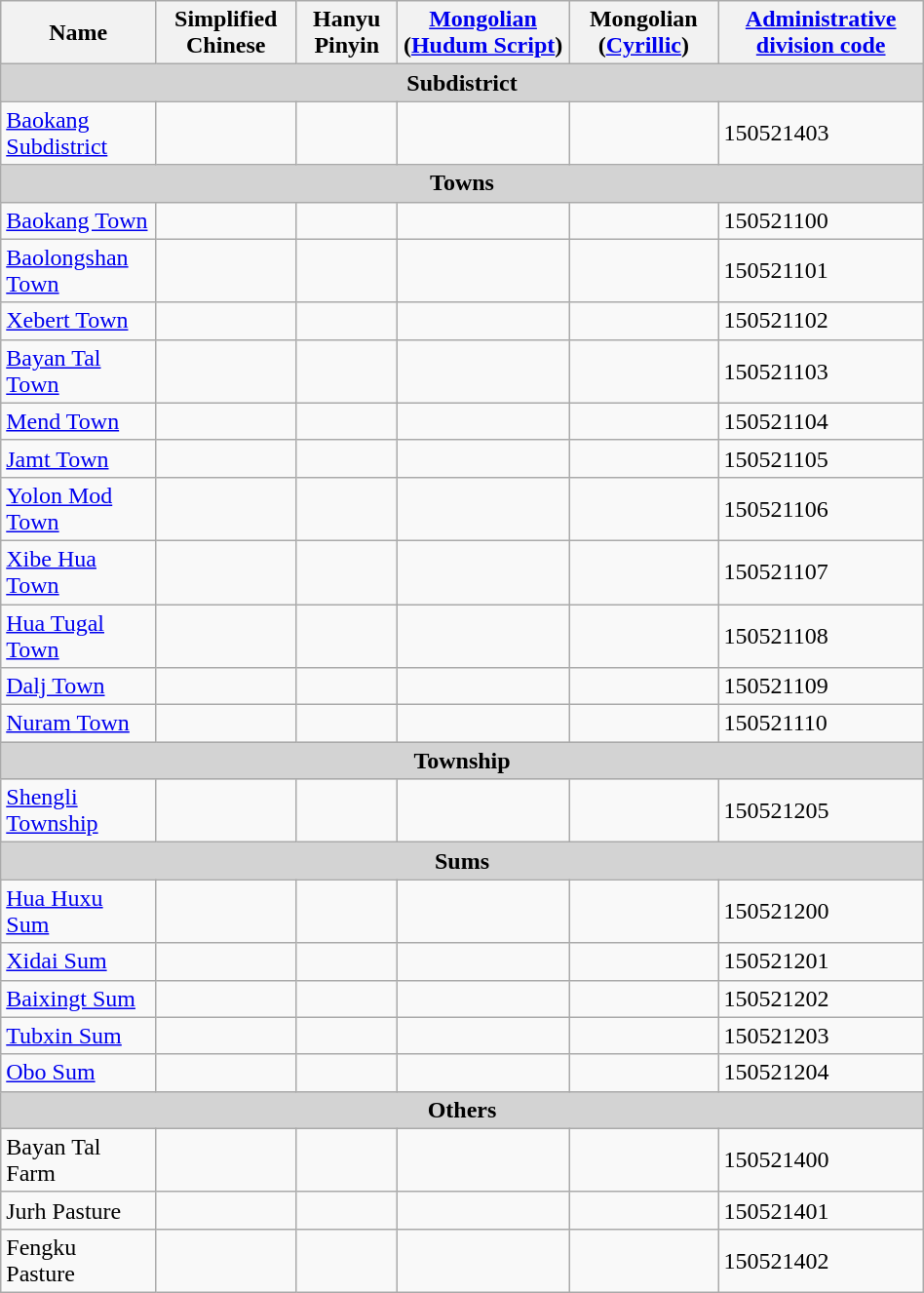<table class="wikitable" align="center" style="width:50%; border="1">
<tr>
<th>Name</th>
<th>Simplified Chinese</th>
<th>Hanyu Pinyin</th>
<th><a href='#'>Mongolian</a> (<a href='#'>Hudum Script</a>)</th>
<th>Mongolian (<a href='#'>Cyrillic</a>)</th>
<th><a href='#'>Administrative division code</a></th>
</tr>
<tr>
<td colspan="6"  style="text-align:center; background:#d3d3d3;"><strong>Subdistrict</strong></td>
</tr>
<tr --------->
<td><a href='#'>Baokang Subdistrict</a></td>
<td></td>
<td></td>
<td></td>
<td></td>
<td>150521403</td>
</tr>
<tr>
<td colspan="6"  style="text-align:center; background:#d3d3d3;"><strong>Towns</strong></td>
</tr>
<tr --------->
<td><a href='#'>Baokang Town</a></td>
<td></td>
<td></td>
<td></td>
<td></td>
<td>150521100</td>
</tr>
<tr>
<td><a href='#'>Baolongshan Town</a></td>
<td></td>
<td></td>
<td></td>
<td></td>
<td>150521101</td>
</tr>
<tr>
<td><a href='#'>Xebert Town</a></td>
<td></td>
<td></td>
<td></td>
<td></td>
<td>150521102</td>
</tr>
<tr>
<td><a href='#'>Bayan Tal Town</a></td>
<td></td>
<td></td>
<td></td>
<td></td>
<td>150521103</td>
</tr>
<tr>
<td><a href='#'>Mend Town</a></td>
<td></td>
<td></td>
<td></td>
<td></td>
<td>150521104</td>
</tr>
<tr>
<td><a href='#'>Jamt Town</a></td>
<td></td>
<td></td>
<td></td>
<td></td>
<td>150521105</td>
</tr>
<tr>
<td><a href='#'>Yolon Mod Town</a></td>
<td></td>
<td></td>
<td></td>
<td></td>
<td>150521106</td>
</tr>
<tr>
<td><a href='#'>Xibe Hua Town</a></td>
<td></td>
<td></td>
<td></td>
<td></td>
<td>150521107</td>
</tr>
<tr>
<td><a href='#'>Hua Tugal Town</a></td>
<td></td>
<td></td>
<td></td>
<td></td>
<td>150521108</td>
</tr>
<tr>
<td><a href='#'>Dalj Town</a></td>
<td></td>
<td></td>
<td></td>
<td></td>
<td>150521109</td>
</tr>
<tr>
<td><a href='#'>Nuram Town</a></td>
<td></td>
<td></td>
<td></td>
<td></td>
<td>150521110</td>
</tr>
<tr>
<td colspan="6"  style="text-align:center; background:#d3d3d3;"><strong>Township</strong></td>
</tr>
<tr --------->
<td><a href='#'>Shengli Township</a></td>
<td></td>
<td></td>
<td></td>
<td></td>
<td>150521205</td>
</tr>
<tr>
<td colspan="6"  style="text-align:center; background:#d3d3d3;"><strong>Sums</strong></td>
</tr>
<tr --------->
<td><a href='#'>Hua Huxu Sum</a></td>
<td></td>
<td></td>
<td></td>
<td></td>
<td>150521200</td>
</tr>
<tr>
<td><a href='#'>Xidai Sum</a></td>
<td></td>
<td></td>
<td></td>
<td></td>
<td>150521201</td>
</tr>
<tr>
<td><a href='#'>Baixingt Sum</a></td>
<td></td>
<td></td>
<td></td>
<td></td>
<td>150521202</td>
</tr>
<tr>
<td><a href='#'>Tubxin Sum</a></td>
<td></td>
<td></td>
<td></td>
<td></td>
<td>150521203</td>
</tr>
<tr>
<td><a href='#'>Obo Sum</a></td>
<td></td>
<td></td>
<td></td>
<td></td>
<td>150521204</td>
</tr>
<tr>
<td colspan="6"  style="text-align:center; background:#d3d3d3;"><strong>Others</strong></td>
</tr>
<tr --------->
<td>Bayan Tal Farm</td>
<td></td>
<td></td>
<td></td>
<td></td>
<td>150521400</td>
</tr>
<tr>
<td>Jurh Pasture</td>
<td></td>
<td></td>
<td></td>
<td></td>
<td>150521401</td>
</tr>
<tr>
<td>Fengku Pasture</td>
<td></td>
<td></td>
<td></td>
<td></td>
<td>150521402</td>
</tr>
</table>
